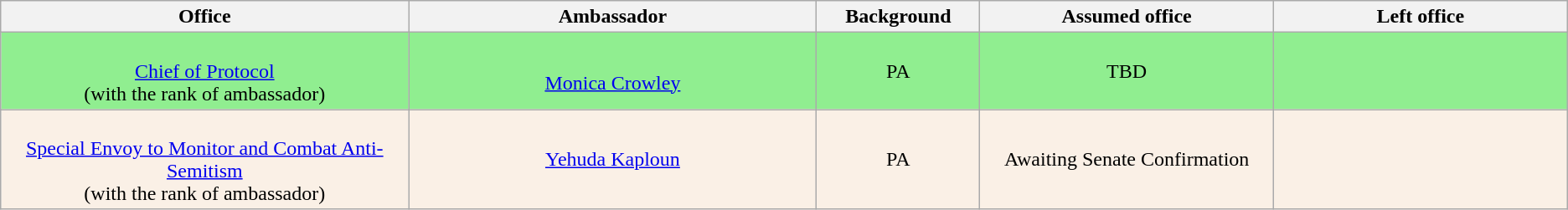<table class="wikitable sortable" style="text-align:center">
<tr>
<th style="width:25%;">Office</th>
<th style="width:25%;">Ambassador</th>
<th style="width:10%;">Background</th>
<th style="width:18%;" data-sort-="" type="date">Assumed office</th>
<th style="width:18%;" data-sort-="" type="date">Left office</th>
</tr>
<tr style="background:lightgreen">
<td><br><a href='#'>Chief of Protocol</a><br>(with the rank of ambassador)</td>
<td><br><a href='#'>Monica Crowley</a></td>
<td>PA</td>
<td>TBD<br></td>
<td></td>
</tr>
<tr style="background:linen">
<td><br><a href='#'>Special Envoy to Monitor and Combat Anti-Semitism</a><br>(with the rank of ambassador)</td>
<td><a href='#'>Yehuda Kaploun</a></td>
<td>PA</td>
<td>Awaiting Senate Confirmation</td>
<td></td>
</tr>
</table>
